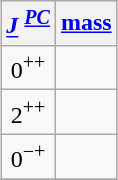<table class="wikitable" style="text-align:center;margin: auto">
<tr>
<th><em><a href='#'>J</a></em> <sup><em><a href='#'>P</a><a href='#'>C</a></em></sup></th>
<th><a href='#'>mass</a></th>
</tr>
<tr>
<td>0<sup>++</sup></td>
<td></td>
</tr>
<tr>
<td>2<sup>++</sup></td>
<td></td>
</tr>
<tr>
<td>0<sup>−+</sup></td>
<td></td>
</tr>
<tr>
</tr>
</table>
